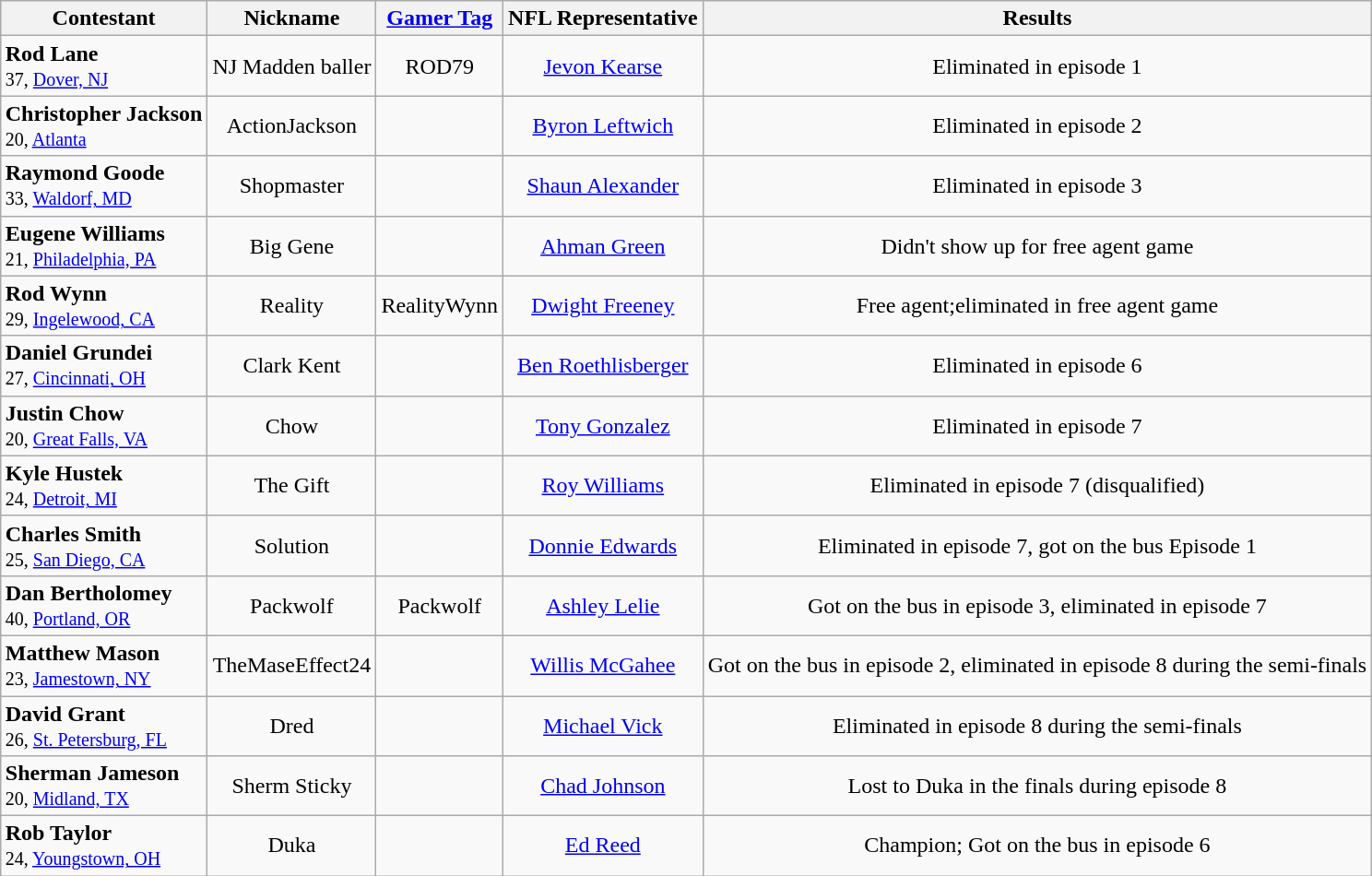<table class="wikitable" style="margin:auto;">
<tr>
<th>Contestant</th>
<th>Nickname</th>
<th><a href='#'>Gamer Tag</a></th>
<th>NFL Representative</th>
<th>Results</th>
</tr>
<tr>
<td><strong>Rod Lane</strong><br><small>37, <a href='#'>Dover, NJ</a></small></td>
<td align="center">NJ Madden baller</td>
<td align="center">ROD79</td>
<td align="center"><a href='#'>Jevon Kearse</a></td>
<td align="center">Eliminated in episode 1</td>
</tr>
<tr>
<td><strong>Christopher Jackson</strong><br><small>20, <a href='#'>Atlanta</a></small></td>
<td align="center">ActionJackson</td>
<td></td>
<td align="center"><a href='#'>Byron Leftwich</a></td>
<td align="center">Eliminated in episode 2</td>
</tr>
<tr>
<td><strong>Raymond Goode</strong><br><small>33, <a href='#'>Waldorf, MD</a></small></td>
<td align="center">Shopmaster</td>
<td align="center"></td>
<td align="center"><a href='#'>Shaun Alexander</a></td>
<td align="center">Eliminated in episode 3</td>
</tr>
<tr>
<td><strong>Eugene Williams</strong><br><small>21, <a href='#'>Philadelphia, PA</a></small></td>
<td align="center">Big Gene</td>
<td></td>
<td align="center"><a href='#'>Ahman Green</a></td>
<td align="center">Didn't show up for free agent game</td>
</tr>
<tr>
<td><strong>Rod Wynn</strong><br><small>29, <a href='#'>Ingelewood, CA</a></small></td>
<td align="center">Reality</td>
<td align="center">RealityWynn</td>
<td align="center"><a href='#'>Dwight Freeney</a></td>
<td align="center">Free agent;eliminated in free agent game</td>
</tr>
<tr>
<td><strong>Daniel Grundei</strong><br><small>27, <a href='#'>Cincinnati, OH</a></small></td>
<td align="center">Clark Kent</td>
<td></td>
<td align="center"><a href='#'>Ben Roethlisberger</a></td>
<td align="center">Eliminated in episode 6</td>
</tr>
<tr>
<td><strong>Justin Chow</strong><br><small>20, <a href='#'>Great Falls, VA</a></small></td>
<td align="center">Chow</td>
<td align="center"></td>
<td align="center"><a href='#'>Tony Gonzalez</a></td>
<td align="center">Eliminated in episode 7</td>
</tr>
<tr>
<td><strong>Kyle Hustek</strong><br><small>24, <a href='#'>Detroit, MI</a></small></td>
<td align="center">The Gift</td>
<td></td>
<td align="center"><a href='#'>Roy Williams</a></td>
<td align="center">Eliminated in episode 7 (disqualified)</td>
</tr>
<tr>
<td><strong>Charles Smith</strong><br><small>25, <a href='#'>San Diego, CA</a></small></td>
<td align="center">Solution</td>
<td></td>
<td align="center"><a href='#'>Donnie Edwards</a></td>
<td align="center">Eliminated in episode 7, got on the bus Episode 1</td>
</tr>
<tr>
<td><strong>Dan Bertholomey</strong><br><small>40, <a href='#'>Portland, OR</a></small></td>
<td align="center">Packwolf</td>
<td align="center">Packwolf</td>
<td align="center"><a href='#'>Ashley Lelie</a></td>
<td align="center">Got on the bus in episode 3, eliminated in episode 7</td>
</tr>
<tr>
<td><strong>Matthew Mason</strong><br><small>23, <a href='#'>Jamestown, NY</a></small></td>
<td align="center">TheMaseEffect24</td>
<td></td>
<td align="center"><a href='#'>Willis McGahee</a></td>
<td align="center">Got on the bus in episode 2, eliminated in episode 8 during the semi-finals</td>
</tr>
<tr>
<td><strong>David Grant</strong><br><small>26, <a href='#'>St. Petersburg, FL</a></small></td>
<td align="center">Dred</td>
<td></td>
<td align="center"><a href='#'>Michael Vick</a></td>
<td align="center">Eliminated in episode 8 during the semi-finals</td>
</tr>
<tr>
<td><strong>Sherman Jameson</strong><br><small>20, <a href='#'>Midland, TX</a></small></td>
<td align="center">Sherm Sticky</td>
<td></td>
<td align="center"><a href='#'>Chad Johnson</a></td>
<td align="center">Lost to Duka in the finals during episode 8</td>
</tr>
<tr>
<td><strong>Rob Taylor</strong><br><small>24, <a href='#'>Youngstown, OH</a></small></td>
<td align="center">Duka</td>
<td></td>
<td align="center"><a href='#'>Ed Reed</a></td>
<td align="center">Champion; Got on the bus in episode 6</td>
</tr>
</table>
